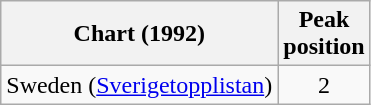<table class="wikitable">
<tr>
<th>Chart (1992)</th>
<th>Peak<br>position</th>
</tr>
<tr>
<td>Sweden (<a href='#'>Sverigetopplistan</a>)</td>
<td align="center">2</td>
</tr>
</table>
